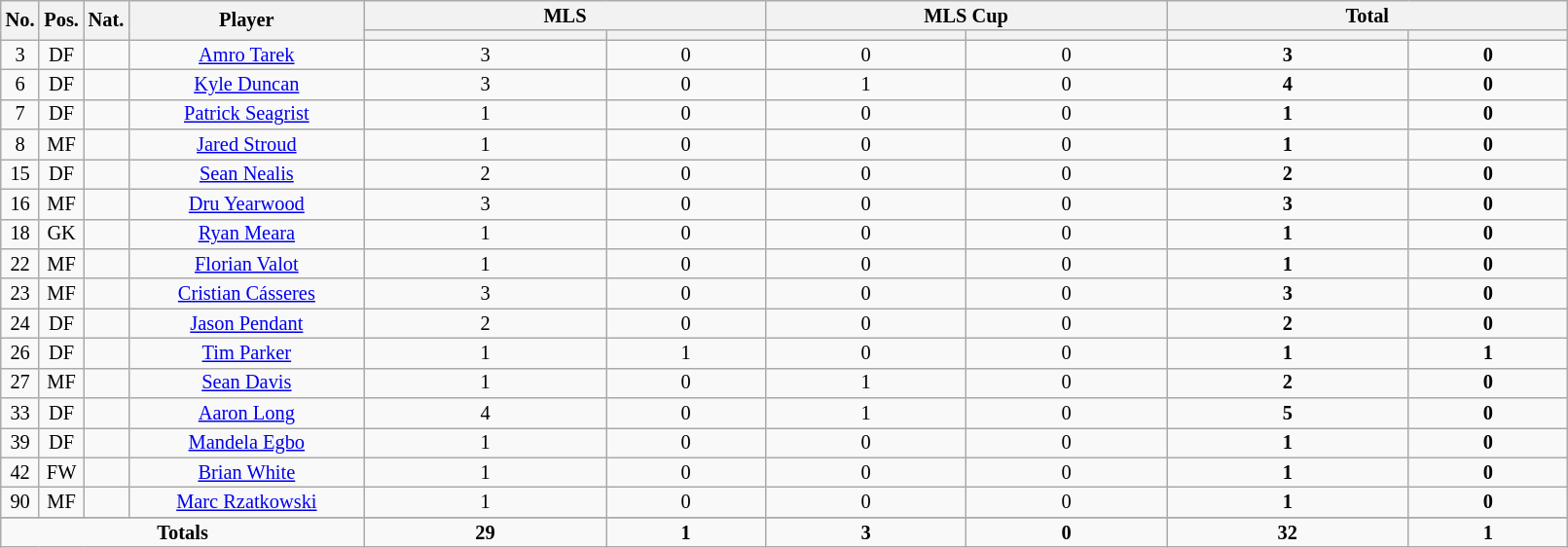<table class="wikitable sortable alternance"  style="font-size:85%; text-align:center; line-height:14px; width:85%;">
<tr>
<th rowspan="2" width=10>No.</th>
<th rowspan="2" width=10>Pos.</th>
<th rowspan="2" width=10>Nat.</th>
<th rowspan="2" scope="col" style="width:155px;">Player</th>
<th colspan="2" width=80>MLS</th>
<th colspan="2" width=80>MLS Cup</th>
<th colspan="2" width=80>Total</th>
</tr>
<tr>
<th></th>
<th></th>
<th></th>
<th></th>
<th></th>
<th></th>
</tr>
<tr>
<td>3</td>
<td>DF</td>
<td></td>
<td><a href='#'>Amro Tarek</a></td>
<td>3</td>
<td>0</td>
<td>0</td>
<td>0</td>
<td><strong>3</strong></td>
<td><strong>0</strong></td>
</tr>
<tr>
<td>6</td>
<td>DF</td>
<td></td>
<td><a href='#'>Kyle Duncan</a></td>
<td>3</td>
<td>0</td>
<td>1</td>
<td>0</td>
<td><strong>4</strong></td>
<td><strong>0</strong></td>
</tr>
<tr>
<td>7</td>
<td>DF</td>
<td></td>
<td><a href='#'>Patrick Seagrist</a></td>
<td>1</td>
<td>0</td>
<td>0</td>
<td>0</td>
<td><strong>1</strong></td>
<td><strong>0</strong></td>
</tr>
<tr>
<td>8</td>
<td>MF</td>
<td></td>
<td><a href='#'>Jared Stroud</a></td>
<td>1</td>
<td>0</td>
<td>0</td>
<td>0</td>
<td><strong>1</strong></td>
<td><strong>0</strong></td>
</tr>
<tr>
<td>15</td>
<td>DF</td>
<td></td>
<td><a href='#'>Sean Nealis</a></td>
<td>2</td>
<td>0</td>
<td>0</td>
<td>0</td>
<td><strong>2</strong></td>
<td><strong>0</strong></td>
</tr>
<tr>
<td>16</td>
<td>MF</td>
<td></td>
<td><a href='#'>Dru Yearwood</a></td>
<td>3</td>
<td>0</td>
<td>0</td>
<td>0</td>
<td><strong>3</strong></td>
<td><strong>0</strong></td>
</tr>
<tr>
<td>18</td>
<td>GK</td>
<td></td>
<td><a href='#'>Ryan Meara</a></td>
<td>1</td>
<td>0</td>
<td>0</td>
<td>0</td>
<td><strong>1</strong></td>
<td><strong>0</strong></td>
</tr>
<tr>
<td>22</td>
<td>MF</td>
<td></td>
<td><a href='#'>Florian Valot</a></td>
<td>1</td>
<td>0</td>
<td>0</td>
<td>0</td>
<td><strong>1</strong></td>
<td><strong>0</strong></td>
</tr>
<tr>
<td>23</td>
<td>MF</td>
<td></td>
<td><a href='#'>Cristian Cásseres</a></td>
<td>3</td>
<td>0</td>
<td>0</td>
<td>0</td>
<td><strong>3</strong></td>
<td><strong>0</strong></td>
</tr>
<tr>
<td>24</td>
<td>DF</td>
<td></td>
<td><a href='#'>Jason Pendant</a></td>
<td>2</td>
<td>0</td>
<td>0</td>
<td>0</td>
<td><strong>2</strong></td>
<td><strong>0</strong></td>
</tr>
<tr>
<td>26</td>
<td>DF</td>
<td></td>
<td><a href='#'>Tim Parker</a></td>
<td>1</td>
<td>1</td>
<td>0</td>
<td>0</td>
<td><strong>1</strong></td>
<td><strong>1</strong></td>
</tr>
<tr>
<td>27</td>
<td>MF</td>
<td></td>
<td><a href='#'>Sean Davis</a></td>
<td>1</td>
<td>0</td>
<td>1</td>
<td>0</td>
<td><strong>2</strong></td>
<td><strong>0</strong></td>
</tr>
<tr>
<td>33</td>
<td>DF</td>
<td></td>
<td><a href='#'>Aaron Long</a></td>
<td>4</td>
<td>0</td>
<td>1</td>
<td>0</td>
<td><strong>5</strong></td>
<td><strong>0</strong></td>
</tr>
<tr>
<td>39</td>
<td>DF</td>
<td></td>
<td><a href='#'>Mandela Egbo</a></td>
<td>1</td>
<td>0</td>
<td>0</td>
<td>0</td>
<td><strong>1</strong></td>
<td><strong>0</strong></td>
</tr>
<tr>
<td>42</td>
<td>FW</td>
<td></td>
<td><a href='#'>Brian White</a></td>
<td>1</td>
<td>0</td>
<td>0</td>
<td>0</td>
<td><strong>1</strong></td>
<td><strong>0</strong></td>
</tr>
<tr>
<td>90</td>
<td>MF</td>
<td></td>
<td><a href='#'>Marc Rzatkowski</a></td>
<td>1</td>
<td>0</td>
<td>0</td>
<td>0</td>
<td><strong>1</strong></td>
<td><strong>0</strong></td>
</tr>
<tr>
</tr>
<tr class="sortbottom">
<td colspan="4"><strong>Totals</strong></td>
<td><strong>29</strong></td>
<td><strong>1</strong></td>
<td><strong>3</strong></td>
<td><strong>0</strong></td>
<td><strong>32</strong></td>
<td><strong>1</strong></td>
</tr>
</table>
